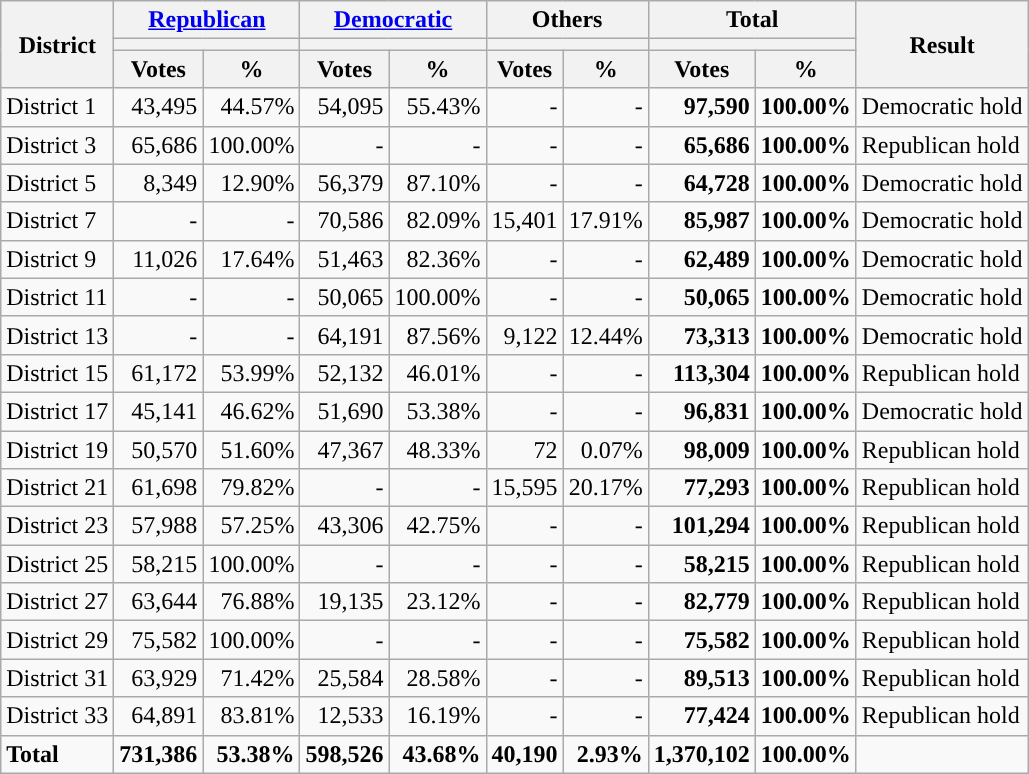<table class="wikitable plainrowheaders sortable" style="font-size:100%; text-align:right;">
<tr>
<th scope=col rowspan=3>District</th>
<th scope=col colspan=2><a href='#'>Republican</a></th>
<th scope=col colspan=2><a href='#'>Democratic</a></th>
<th scope=col colspan=2>Others</th>
<th scope=col colspan=2>Total</th>
<th scope=col rowspan=3>Result</th>
</tr>
<tr>
<th scope=col colspan=2 style="background:"></th>
<th scope=col colspan=2 style="background:"></th>
<th scope=col colspan=2></th>
<th scope=col colspan=2></th>
</tr>
<tr>
<th scope=col data-sort-type="number">Votes</th>
<th scope=col data-sort-type="number">%</th>
<th scope=col data-sort-type="number">Votes</th>
<th scope=col data-sort-type="number">%</th>
<th scope=col data-sort-type="number">Votes</th>
<th scope=col data-sort-type="number">%</th>
<th scope=col data-sort-type="number">Votes</th>
<th scope=col data-sort-type="number">%</th>
</tr>
<tr>
<td align=left>District 1</td>
<td>43,495</td>
<td>44.57%</td>
<td>54,095</td>
<td>55.43%</td>
<td>-</td>
<td>-</td>
<td><strong>97,590</strong></td>
<td><strong>100.00%</strong></td>
<td align=left>Democratic hold</td>
</tr>
<tr>
<td align=left>District 3</td>
<td>65,686</td>
<td>100.00%</td>
<td>-</td>
<td>-</td>
<td>-</td>
<td>-</td>
<td><strong>65,686</strong></td>
<td><strong>100.00%</strong></td>
<td align=left>Republican hold</td>
</tr>
<tr>
<td align=left>District 5</td>
<td>8,349</td>
<td>12.90%</td>
<td>56,379</td>
<td>87.10%</td>
<td>-</td>
<td>-</td>
<td><strong>64,728</strong></td>
<td><strong>100.00%</strong></td>
<td align=left>Democratic hold</td>
</tr>
<tr>
<td align=left>District 7</td>
<td>-</td>
<td>-</td>
<td>70,586</td>
<td>82.09%</td>
<td>15,401</td>
<td>17.91%</td>
<td><strong>85,987</strong></td>
<td><strong>100.00%</strong></td>
<td align=left>Democratic hold</td>
</tr>
<tr>
<td align=left>District 9</td>
<td>11,026</td>
<td>17.64%</td>
<td>51,463</td>
<td>82.36%</td>
<td>-</td>
<td>-</td>
<td><strong>62,489</strong></td>
<td><strong>100.00%</strong></td>
<td align=left>Democratic hold</td>
</tr>
<tr>
<td align=left>District 11</td>
<td>-</td>
<td>-</td>
<td>50,065</td>
<td>100.00%</td>
<td>-</td>
<td>-</td>
<td><strong>50,065</strong></td>
<td><strong>100.00%</strong></td>
<td align=left>Democratic hold</td>
</tr>
<tr>
<td align=left>District 13</td>
<td>-</td>
<td>-</td>
<td>64,191</td>
<td>87.56%</td>
<td>9,122</td>
<td>12.44%</td>
<td><strong>73,313</strong></td>
<td><strong>100.00%</strong></td>
<td align=left>Democratic hold</td>
</tr>
<tr>
<td align=left>District 15</td>
<td>61,172</td>
<td>53.99%</td>
<td>52,132</td>
<td>46.01%</td>
<td>-</td>
<td>-</td>
<td><strong>113,304</strong></td>
<td><strong>100.00%</strong></td>
<td align=left>Republican hold</td>
</tr>
<tr>
<td align=left>District 17</td>
<td>45,141</td>
<td>46.62%</td>
<td>51,690</td>
<td>53.38%</td>
<td>-</td>
<td>-</td>
<td><strong>96,831</strong></td>
<td><strong>100.00%</strong></td>
<td align=left>Democratic hold</td>
</tr>
<tr>
<td align=left>District 19</td>
<td>50,570</td>
<td>51.60%</td>
<td>47,367</td>
<td>48.33%</td>
<td>72</td>
<td>0.07%</td>
<td><strong>98,009</strong></td>
<td><strong>100.00%</strong></td>
<td align=left>Republican hold</td>
</tr>
<tr>
<td align=left>District 21</td>
<td>61,698</td>
<td>79.82%</td>
<td>-</td>
<td>-</td>
<td>15,595</td>
<td>20.17%</td>
<td><strong>77,293</strong></td>
<td><strong>100.00%</strong></td>
<td align=left>Republican hold</td>
</tr>
<tr>
<td align=left>District 23</td>
<td>57,988</td>
<td>57.25%</td>
<td>43,306</td>
<td>42.75%</td>
<td>-</td>
<td>-</td>
<td><strong>101,294</strong></td>
<td><strong>100.00%</strong></td>
<td align=left>Republican hold</td>
</tr>
<tr>
<td align=left>District 25</td>
<td>58,215</td>
<td>100.00%</td>
<td>-</td>
<td>-</td>
<td>-</td>
<td>-</td>
<td><strong>58,215</strong></td>
<td><strong>100.00%</strong></td>
<td align=left>Republican hold</td>
</tr>
<tr>
<td align=left>District 27</td>
<td>63,644</td>
<td>76.88%</td>
<td>19,135</td>
<td>23.12%</td>
<td>-</td>
<td>-</td>
<td><strong>82,779</strong></td>
<td><strong>100.00%</strong></td>
<td align=left>Republican hold</td>
</tr>
<tr>
<td align=left>District 29</td>
<td>75,582</td>
<td>100.00%</td>
<td>-</td>
<td>-</td>
<td>-</td>
<td>-</td>
<td><strong>75,582</strong></td>
<td><strong>100.00%</strong></td>
<td align=left>Republican hold</td>
</tr>
<tr>
<td align=left>District 31</td>
<td>63,929</td>
<td>71.42%</td>
<td>25,584</td>
<td>28.58%</td>
<td>-</td>
<td>-</td>
<td><strong>89,513</strong></td>
<td><strong>100.00%</strong></td>
<td align=left>Republican hold</td>
</tr>
<tr>
<td align=left>District 33</td>
<td>64,891</td>
<td>83.81%</td>
<td>12,533</td>
<td>16.19%</td>
<td>-</td>
<td>-</td>
<td><strong>77,424</strong></td>
<td><strong>100.00%</strong></td>
<td align=left>Republican hold</td>
</tr>
<tr class="sortbottom" style="font-weight:bold">
<td align=left>Total</td>
<td>731,386</td>
<td>53.38%</td>
<td>598,526</td>
<td>43.68%</td>
<td>40,190</td>
<td>2.93%</td>
<td>1,370,102</td>
<td>100.00%</td>
<td></td>
</tr>
</table>
